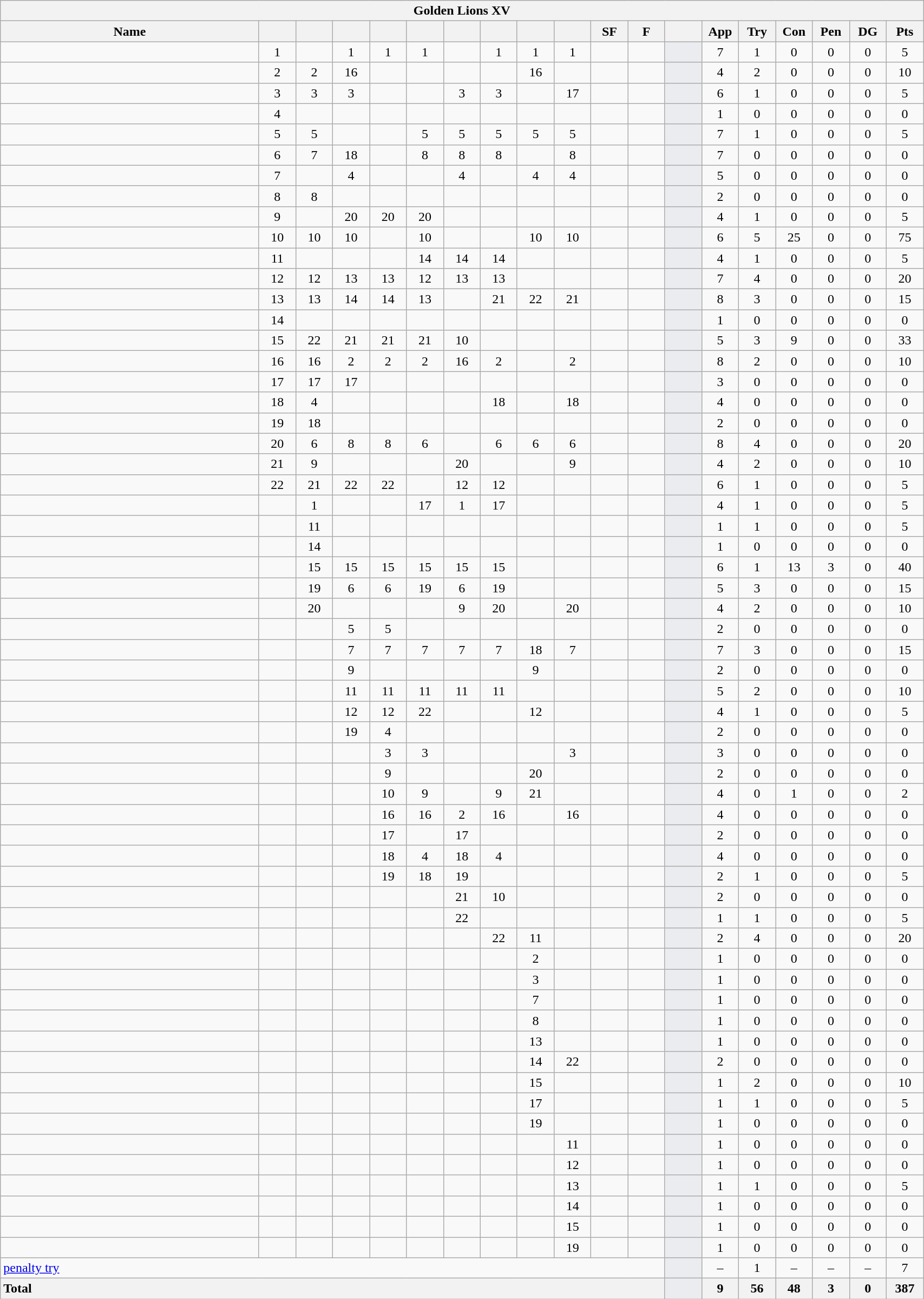<table class="wikitable collapsible collapsed" style="text-align:center; font-size:100%; width:90%">
<tr>
<th colspan="100%">Golden Lions XV</th>
</tr>
<tr>
<th style="width:28%;">Name</th>
<th style="width:4%;"></th>
<th style="width:4%;"></th>
<th style="width:4%;"></th>
<th style="width:4%;"></th>
<th style="width:4%;"></th>
<th style="width:4%;"></th>
<th style="width:4%;"></th>
<th style="width:4%;"></th>
<th style="width:4%;"></th>
<th style="width:4%;">SF</th>
<th style="width:4%;">F</th>
<th style="width:4%;"></th>
<th style="width:4%;">App</th>
<th style="width:4%;">Try</th>
<th style="width:4%;">Con</th>
<th style="width:4%;">Pen</th>
<th style="width:4%;">DG</th>
<th style="width:4%;">Pts</th>
</tr>
<tr>
<td style="text-align:left;"></td>
<td>1</td>
<td></td>
<td>1</td>
<td>1</td>
<td>1</td>
<td></td>
<td>1</td>
<td>1</td>
<td>1</td>
<td></td>
<td></td>
<td style="background:#EBECF0;"></td>
<td>7</td>
<td>1</td>
<td>0</td>
<td>0</td>
<td>0</td>
<td>5</td>
</tr>
<tr>
<td style="text-align:left;"></td>
<td>2</td>
<td>2</td>
<td>16 </td>
<td></td>
<td></td>
<td></td>
<td></td>
<td>16 </td>
<td></td>
<td></td>
<td></td>
<td style="background:#EBECF0;"></td>
<td>4</td>
<td>2</td>
<td>0</td>
<td>0</td>
<td>0</td>
<td>10</td>
</tr>
<tr>
<td style="text-align:left;"></td>
<td>3</td>
<td>3</td>
<td>3</td>
<td></td>
<td></td>
<td>3</td>
<td>3</td>
<td></td>
<td>17 </td>
<td></td>
<td></td>
<td style="background:#EBECF0;"></td>
<td>6</td>
<td>1</td>
<td>0</td>
<td>0</td>
<td>0</td>
<td>5</td>
</tr>
<tr>
<td style="text-align:left;"></td>
<td>4</td>
<td></td>
<td></td>
<td></td>
<td></td>
<td></td>
<td></td>
<td></td>
<td></td>
<td></td>
<td></td>
<td style="background:#EBECF0;"></td>
<td>1</td>
<td>0</td>
<td>0</td>
<td>0</td>
<td>0</td>
<td>0</td>
</tr>
<tr>
<td style="text-align:left;"></td>
<td>5</td>
<td>5</td>
<td></td>
<td></td>
<td>5</td>
<td>5</td>
<td>5</td>
<td>5</td>
<td>5</td>
<td></td>
<td></td>
<td style="background:#EBECF0;"></td>
<td>7</td>
<td>1</td>
<td>0</td>
<td>0</td>
<td>0</td>
<td>5</td>
</tr>
<tr>
<td style="text-align:left;"></td>
<td>6</td>
<td>7</td>
<td>18 </td>
<td></td>
<td>8</td>
<td>8</td>
<td>8</td>
<td></td>
<td>8</td>
<td></td>
<td></td>
<td style="background:#EBECF0;"></td>
<td>7</td>
<td>0</td>
<td>0</td>
<td>0</td>
<td>0</td>
<td>0</td>
</tr>
<tr>
<td style="text-align:left;"></td>
<td>7</td>
<td></td>
<td>4</td>
<td></td>
<td></td>
<td>4</td>
<td></td>
<td>4</td>
<td>4</td>
<td></td>
<td></td>
<td style="background:#EBECF0;"></td>
<td>5</td>
<td>0</td>
<td>0</td>
<td>0</td>
<td>0</td>
<td>0</td>
</tr>
<tr>
<td style="text-align:left;"></td>
<td>8</td>
<td>8</td>
<td></td>
<td></td>
<td></td>
<td></td>
<td></td>
<td></td>
<td></td>
<td></td>
<td></td>
<td style="background:#EBECF0;"></td>
<td>2</td>
<td>0</td>
<td>0</td>
<td>0</td>
<td>0</td>
<td>0</td>
</tr>
<tr>
<td style="text-align:left;"></td>
<td>9</td>
<td></td>
<td>20 </td>
<td>20 </td>
<td>20 </td>
<td></td>
<td></td>
<td></td>
<td></td>
<td></td>
<td></td>
<td style="background:#EBECF0;"></td>
<td>4</td>
<td>1</td>
<td>0</td>
<td>0</td>
<td>0</td>
<td>5</td>
</tr>
<tr>
<td style="text-align:left;"></td>
<td>10</td>
<td>10</td>
<td>10</td>
<td></td>
<td>10</td>
<td></td>
<td></td>
<td>10</td>
<td>10</td>
<td></td>
<td></td>
<td style="background:#EBECF0;"></td>
<td>6</td>
<td>5</td>
<td>25</td>
<td>0</td>
<td>0</td>
<td>75</td>
</tr>
<tr>
<td style="text-align:left;"></td>
<td>11</td>
<td></td>
<td></td>
<td></td>
<td>14</td>
<td>14</td>
<td>14</td>
<td></td>
<td></td>
<td></td>
<td></td>
<td style="background:#EBECF0;"></td>
<td>4</td>
<td>1</td>
<td>0</td>
<td>0</td>
<td>0</td>
<td>5</td>
</tr>
<tr>
<td style="text-align:left;"></td>
<td>12</td>
<td>12</td>
<td>13</td>
<td>13</td>
<td>12</td>
<td>13</td>
<td>13</td>
<td></td>
<td></td>
<td></td>
<td></td>
<td style="background:#EBECF0;"></td>
<td>7</td>
<td>4</td>
<td>0</td>
<td>0</td>
<td>0</td>
<td>20</td>
</tr>
<tr>
<td style="text-align:left;"></td>
<td>13</td>
<td>13</td>
<td>14</td>
<td>14</td>
<td>13</td>
<td></td>
<td>21 </td>
<td>22 </td>
<td>21 </td>
<td></td>
<td></td>
<td style="background:#EBECF0;"></td>
<td>8</td>
<td>3</td>
<td>0</td>
<td>0</td>
<td>0</td>
<td>15</td>
</tr>
<tr>
<td style="text-align:left;"></td>
<td>14</td>
<td></td>
<td></td>
<td></td>
<td></td>
<td></td>
<td></td>
<td></td>
<td></td>
<td></td>
<td></td>
<td style="background:#EBECF0;"></td>
<td>1</td>
<td>0</td>
<td>0</td>
<td>0</td>
<td>0</td>
<td>0</td>
</tr>
<tr>
<td style="text-align:left;"></td>
<td>15</td>
<td>22 </td>
<td>21 </td>
<td>21 </td>
<td>21</td>
<td>10</td>
<td></td>
<td></td>
<td></td>
<td></td>
<td></td>
<td style="background:#EBECF0;"></td>
<td>5</td>
<td>3</td>
<td>9</td>
<td>0</td>
<td>0</td>
<td>33</td>
</tr>
<tr>
<td style="text-align:left;"></td>
<td>16 </td>
<td>16 </td>
<td>2</td>
<td>2</td>
<td>2</td>
<td>16 </td>
<td>2</td>
<td></td>
<td>2</td>
<td></td>
<td></td>
<td style="background:#EBECF0;"></td>
<td>8</td>
<td>2</td>
<td>0</td>
<td>0</td>
<td>0</td>
<td>10</td>
</tr>
<tr>
<td style="text-align:left;"></td>
<td>17 </td>
<td>17 </td>
<td>17 </td>
<td></td>
<td></td>
<td></td>
<td></td>
<td></td>
<td></td>
<td></td>
<td></td>
<td style="background:#EBECF0;"></td>
<td>3</td>
<td>0</td>
<td>0</td>
<td>0</td>
<td>0</td>
<td>0</td>
</tr>
<tr>
<td style="text-align:left;"></td>
<td>18 </td>
<td>4</td>
<td></td>
<td></td>
<td></td>
<td></td>
<td>18 </td>
<td></td>
<td>18 </td>
<td></td>
<td></td>
<td style="background:#EBECF0;"></td>
<td>4</td>
<td>0</td>
<td>0</td>
<td>0</td>
<td>0</td>
<td>0</td>
</tr>
<tr>
<td style="text-align:left;"></td>
<td>19 </td>
<td>18 </td>
<td></td>
<td></td>
<td></td>
<td></td>
<td></td>
<td></td>
<td></td>
<td></td>
<td></td>
<td style="background:#EBECF0;"></td>
<td>2</td>
<td>0</td>
<td>0</td>
<td>0</td>
<td>0</td>
<td>0</td>
</tr>
<tr>
<td style="text-align:left;"></td>
<td>20 </td>
<td>6</td>
<td>8</td>
<td>8</td>
<td>6</td>
<td></td>
<td>6</td>
<td>6</td>
<td>6</td>
<td></td>
<td></td>
<td style="background:#EBECF0;"></td>
<td>8</td>
<td>4</td>
<td>0</td>
<td>0</td>
<td>0</td>
<td>20</td>
</tr>
<tr>
<td style="text-align:left;"></td>
<td>21 </td>
<td>9</td>
<td></td>
<td></td>
<td></td>
<td>20 </td>
<td></td>
<td></td>
<td>9</td>
<td></td>
<td></td>
<td style="background:#EBECF0;"></td>
<td>4</td>
<td>2</td>
<td>0</td>
<td>0</td>
<td>0</td>
<td>10</td>
</tr>
<tr>
<td style="text-align:left;"></td>
<td>22 </td>
<td>21 </td>
<td>22 </td>
<td>22 </td>
<td></td>
<td>12</td>
<td>12</td>
<td></td>
<td></td>
<td></td>
<td></td>
<td style="background:#EBECF0;"></td>
<td>6</td>
<td>1</td>
<td>0</td>
<td>0</td>
<td>0</td>
<td>5</td>
</tr>
<tr>
<td style="text-align:left;"></td>
<td></td>
<td>1</td>
<td></td>
<td></td>
<td>17 </td>
<td>1</td>
<td>17 </td>
<td></td>
<td></td>
<td></td>
<td></td>
<td style="background:#EBECF0;"></td>
<td>4</td>
<td>1</td>
<td>0</td>
<td>0</td>
<td>0</td>
<td>5</td>
</tr>
<tr>
<td style="text-align:left;"></td>
<td></td>
<td>11</td>
<td></td>
<td></td>
<td></td>
<td></td>
<td></td>
<td></td>
<td></td>
<td></td>
<td></td>
<td style="background:#EBECF0;"></td>
<td>1</td>
<td>1</td>
<td>0</td>
<td>0</td>
<td>0</td>
<td>5</td>
</tr>
<tr>
<td style="text-align:left;"></td>
<td></td>
<td>14</td>
<td></td>
<td></td>
<td></td>
<td></td>
<td></td>
<td></td>
<td></td>
<td></td>
<td></td>
<td style="background:#EBECF0;"></td>
<td>1</td>
<td>0</td>
<td>0</td>
<td>0</td>
<td>0</td>
<td>0</td>
</tr>
<tr>
<td style="text-align:left;"></td>
<td></td>
<td>15</td>
<td>15</td>
<td>15</td>
<td>15</td>
<td>15</td>
<td>15</td>
<td></td>
<td></td>
<td></td>
<td></td>
<td style="background:#EBECF0;"></td>
<td>6</td>
<td>1</td>
<td>13</td>
<td>3</td>
<td>0</td>
<td>40</td>
</tr>
<tr>
<td style="text-align:left;"></td>
<td></td>
<td>19 </td>
<td>6</td>
<td>6</td>
<td>19</td>
<td>6</td>
<td>19 </td>
<td></td>
<td></td>
<td></td>
<td></td>
<td style="background:#EBECF0;"></td>
<td>5</td>
<td>3</td>
<td>0</td>
<td>0</td>
<td>0</td>
<td>15</td>
</tr>
<tr>
<td style="text-align:left;"></td>
<td></td>
<td>20 </td>
<td></td>
<td></td>
<td></td>
<td>9</td>
<td>20 </td>
<td></td>
<td>20 </td>
<td></td>
<td></td>
<td style="background:#EBECF0;"></td>
<td>4</td>
<td>2</td>
<td>0</td>
<td>0</td>
<td>0</td>
<td>10</td>
</tr>
<tr>
<td style="text-align:left;"></td>
<td></td>
<td></td>
<td>5</td>
<td>5</td>
<td></td>
<td></td>
<td></td>
<td></td>
<td></td>
<td></td>
<td></td>
<td style="background:#EBECF0;"></td>
<td>2</td>
<td>0</td>
<td>0</td>
<td>0</td>
<td>0</td>
<td>0</td>
</tr>
<tr>
<td style="text-align:left;"></td>
<td></td>
<td></td>
<td>7</td>
<td>7</td>
<td>7</td>
<td>7</td>
<td>7</td>
<td>18 </td>
<td>7</td>
<td></td>
<td></td>
<td style="background:#EBECF0;"></td>
<td>7</td>
<td>3</td>
<td>0</td>
<td>0</td>
<td>0</td>
<td>15</td>
</tr>
<tr>
<td style="text-align:left;"></td>
<td></td>
<td></td>
<td>9</td>
<td></td>
<td></td>
<td></td>
<td></td>
<td>9</td>
<td></td>
<td></td>
<td></td>
<td style="background:#EBECF0;"></td>
<td>2</td>
<td>0</td>
<td>0</td>
<td>0</td>
<td>0</td>
<td>0</td>
</tr>
<tr>
<td style="text-align:left;"></td>
<td></td>
<td></td>
<td>11</td>
<td>11</td>
<td>11</td>
<td>11</td>
<td>11</td>
<td></td>
<td></td>
<td></td>
<td></td>
<td style="background:#EBECF0;"></td>
<td>5</td>
<td>2</td>
<td>0</td>
<td>0</td>
<td>0</td>
<td>10</td>
</tr>
<tr>
<td style="text-align:left;"></td>
<td></td>
<td></td>
<td>12</td>
<td>12</td>
<td>22 </td>
<td></td>
<td></td>
<td>12</td>
<td></td>
<td></td>
<td></td>
<td style="background:#EBECF0;"></td>
<td>4</td>
<td>1</td>
<td>0</td>
<td>0</td>
<td>0</td>
<td>5</td>
</tr>
<tr>
<td style="text-align:left;"></td>
<td></td>
<td></td>
<td>19 </td>
<td>4</td>
<td></td>
<td></td>
<td></td>
<td></td>
<td></td>
<td></td>
<td></td>
<td style="background:#EBECF0;"></td>
<td>2</td>
<td>0</td>
<td>0</td>
<td>0</td>
<td>0</td>
<td>0</td>
</tr>
<tr>
<td style="text-align:left;"></td>
<td></td>
<td></td>
<td></td>
<td>3</td>
<td>3</td>
<td></td>
<td></td>
<td></td>
<td>3</td>
<td></td>
<td></td>
<td style="background:#EBECF0;"></td>
<td>3</td>
<td>0</td>
<td>0</td>
<td>0</td>
<td>0</td>
<td>0</td>
</tr>
<tr>
<td style="text-align:left;"></td>
<td></td>
<td></td>
<td></td>
<td>9</td>
<td></td>
<td></td>
<td></td>
<td>20 </td>
<td></td>
<td></td>
<td></td>
<td style="background:#EBECF0;"></td>
<td>2</td>
<td>0</td>
<td>0</td>
<td>0</td>
<td>0</td>
<td>0</td>
</tr>
<tr>
<td style="text-align:left;"></td>
<td></td>
<td></td>
<td></td>
<td>10</td>
<td>9</td>
<td></td>
<td>9</td>
<td>21 </td>
<td></td>
<td></td>
<td></td>
<td style="background:#EBECF0;"></td>
<td>4</td>
<td>0</td>
<td>1</td>
<td>0</td>
<td>0</td>
<td>2</td>
</tr>
<tr>
<td style="text-align:left;"></td>
<td></td>
<td></td>
<td></td>
<td>16 </td>
<td>16</td>
<td>2</td>
<td>16 </td>
<td></td>
<td>16 </td>
<td></td>
<td></td>
<td style="background:#EBECF0;"></td>
<td>4</td>
<td>0</td>
<td>0</td>
<td>0</td>
<td>0</td>
<td>0</td>
</tr>
<tr>
<td style="text-align:left;"></td>
<td></td>
<td></td>
<td></td>
<td>17 </td>
<td></td>
<td>17 </td>
<td></td>
<td></td>
<td></td>
<td></td>
<td></td>
<td style="background:#EBECF0;"></td>
<td>2</td>
<td>0</td>
<td>0</td>
<td>0</td>
<td>0</td>
<td>0</td>
</tr>
<tr>
<td style="text-align:left;"></td>
<td></td>
<td></td>
<td></td>
<td>18 </td>
<td>4</td>
<td>18 </td>
<td>4</td>
<td></td>
<td></td>
<td></td>
<td></td>
<td style="background:#EBECF0;"></td>
<td>4</td>
<td>0</td>
<td>0</td>
<td>0</td>
<td>0</td>
<td>0</td>
</tr>
<tr>
<td style="text-align:left;"></td>
<td></td>
<td></td>
<td></td>
<td>19 </td>
<td>18</td>
<td>19 </td>
<td></td>
<td></td>
<td></td>
<td></td>
<td></td>
<td style="background:#EBECF0;"></td>
<td>2</td>
<td>1</td>
<td>0</td>
<td>0</td>
<td>0</td>
<td>5</td>
</tr>
<tr>
<td style="text-align:left;"></td>
<td></td>
<td></td>
<td></td>
<td></td>
<td></td>
<td>21 </td>
<td>10</td>
<td></td>
<td></td>
<td></td>
<td></td>
<td style="background:#EBECF0;"></td>
<td>2</td>
<td>0</td>
<td>0</td>
<td>0</td>
<td>0</td>
<td>0</td>
</tr>
<tr>
<td style="text-align:left;"></td>
<td></td>
<td></td>
<td></td>
<td></td>
<td></td>
<td>22 </td>
<td></td>
<td></td>
<td></td>
<td></td>
<td></td>
<td style="background:#EBECF0;"></td>
<td>1</td>
<td>1</td>
<td>0</td>
<td>0</td>
<td>0</td>
<td>5</td>
</tr>
<tr>
<td style="text-align:left;"></td>
<td></td>
<td></td>
<td></td>
<td></td>
<td></td>
<td></td>
<td>22 </td>
<td>11</td>
<td></td>
<td></td>
<td></td>
<td style="background:#EBECF0;"></td>
<td>2</td>
<td>4</td>
<td>0</td>
<td>0</td>
<td>0</td>
<td>20</td>
</tr>
<tr>
<td style="text-align:left;"></td>
<td></td>
<td></td>
<td></td>
<td></td>
<td></td>
<td></td>
<td></td>
<td>2</td>
<td></td>
<td></td>
<td></td>
<td style="background:#EBECF0;"></td>
<td>1</td>
<td>0</td>
<td>0</td>
<td>0</td>
<td>0</td>
<td>0</td>
</tr>
<tr>
<td style="text-align:left;"></td>
<td></td>
<td></td>
<td></td>
<td></td>
<td></td>
<td></td>
<td></td>
<td>3</td>
<td></td>
<td></td>
<td></td>
<td style="background:#EBECF0;"></td>
<td>1</td>
<td>0</td>
<td>0</td>
<td>0</td>
<td>0</td>
<td>0</td>
</tr>
<tr>
<td style="text-align:left;"></td>
<td></td>
<td></td>
<td></td>
<td></td>
<td></td>
<td></td>
<td></td>
<td>7</td>
<td></td>
<td></td>
<td></td>
<td style="background:#EBECF0;"></td>
<td>1</td>
<td>0</td>
<td>0</td>
<td>0</td>
<td>0</td>
<td>0</td>
</tr>
<tr>
<td style="text-align:left;"></td>
<td></td>
<td></td>
<td></td>
<td></td>
<td></td>
<td></td>
<td></td>
<td>8</td>
<td></td>
<td></td>
<td></td>
<td style="background:#EBECF0;"></td>
<td>1</td>
<td>0</td>
<td>0</td>
<td>0</td>
<td>0</td>
<td>0</td>
</tr>
<tr>
<td style="text-align:left;"></td>
<td></td>
<td></td>
<td></td>
<td></td>
<td></td>
<td></td>
<td></td>
<td>13</td>
<td></td>
<td></td>
<td></td>
<td style="background:#EBECF0;"></td>
<td>1</td>
<td>0</td>
<td>0</td>
<td>0</td>
<td>0</td>
<td>0</td>
</tr>
<tr>
<td style="text-align:left;"></td>
<td></td>
<td></td>
<td></td>
<td></td>
<td></td>
<td></td>
<td></td>
<td>14</td>
<td>22 </td>
<td></td>
<td></td>
<td style="background:#EBECF0;"></td>
<td>2</td>
<td>0</td>
<td>0</td>
<td>0</td>
<td>0</td>
<td>0</td>
</tr>
<tr>
<td style="text-align:left;"></td>
<td></td>
<td></td>
<td></td>
<td></td>
<td></td>
<td></td>
<td></td>
<td>15</td>
<td></td>
<td></td>
<td></td>
<td style="background:#EBECF0;"></td>
<td>1</td>
<td>2</td>
<td>0</td>
<td>0</td>
<td>0</td>
<td>10</td>
</tr>
<tr>
<td style="text-align:left;"></td>
<td></td>
<td></td>
<td></td>
<td></td>
<td></td>
<td></td>
<td></td>
<td>17 </td>
<td></td>
<td></td>
<td></td>
<td style="background:#EBECF0;"></td>
<td>1</td>
<td>1</td>
<td>0</td>
<td>0</td>
<td>0</td>
<td>5</td>
</tr>
<tr>
<td style="text-align:left;"></td>
<td></td>
<td></td>
<td></td>
<td></td>
<td></td>
<td></td>
<td></td>
<td>19 </td>
<td></td>
<td></td>
<td></td>
<td style="background:#EBECF0;"></td>
<td>1</td>
<td>0</td>
<td>0</td>
<td>0</td>
<td>0</td>
<td>0</td>
</tr>
<tr>
<td style="text-align:left;"></td>
<td></td>
<td></td>
<td></td>
<td></td>
<td></td>
<td></td>
<td></td>
<td></td>
<td>11</td>
<td></td>
<td></td>
<td style="background:#EBECF0;"></td>
<td>1</td>
<td>0</td>
<td>0</td>
<td>0</td>
<td>0</td>
<td>0</td>
</tr>
<tr>
<td style="text-align:left;"></td>
<td></td>
<td></td>
<td></td>
<td></td>
<td></td>
<td></td>
<td></td>
<td></td>
<td>12</td>
<td></td>
<td></td>
<td style="background:#EBECF0;"></td>
<td>1</td>
<td>0</td>
<td>0</td>
<td>0</td>
<td>0</td>
<td>0</td>
</tr>
<tr>
<td style="text-align:left;"></td>
<td></td>
<td></td>
<td></td>
<td></td>
<td></td>
<td></td>
<td></td>
<td></td>
<td>13</td>
<td></td>
<td></td>
<td style="background:#EBECF0;"></td>
<td>1</td>
<td>1</td>
<td>0</td>
<td>0</td>
<td>0</td>
<td>5</td>
</tr>
<tr>
<td style="text-align:left;"></td>
<td></td>
<td></td>
<td></td>
<td></td>
<td></td>
<td></td>
<td></td>
<td></td>
<td>14</td>
<td></td>
<td></td>
<td style="background:#EBECF0;"></td>
<td>1</td>
<td>0</td>
<td>0</td>
<td>0</td>
<td>0</td>
<td>0</td>
</tr>
<tr>
<td style="text-align:left;"></td>
<td></td>
<td></td>
<td></td>
<td></td>
<td></td>
<td></td>
<td></td>
<td></td>
<td>15</td>
<td></td>
<td></td>
<td style="background:#EBECF0;"></td>
<td>1</td>
<td>0</td>
<td>0</td>
<td>0</td>
<td>0</td>
<td>0</td>
</tr>
<tr>
<td style="text-align:left;"></td>
<td></td>
<td></td>
<td></td>
<td></td>
<td></td>
<td></td>
<td></td>
<td></td>
<td>19 </td>
<td></td>
<td></td>
<td style="background:#EBECF0;"></td>
<td>1</td>
<td>0</td>
<td>0</td>
<td>0</td>
<td>0</td>
<td>0</td>
</tr>
<tr>
<td colspan="12" style="text-align:left;"><a href='#'>penalty try</a></td>
<td style="background:#EBECF0;"></td>
<td>–</td>
<td>1</td>
<td>–</td>
<td>–</td>
<td>–</td>
<td>7</td>
</tr>
<tr>
<th colspan="12" style="text-align:left;">Total</th>
<th style="background:#EBECF0;"></th>
<th>9</th>
<th>56</th>
<th>48</th>
<th>3</th>
<th>0</th>
<th>387</th>
</tr>
</table>
